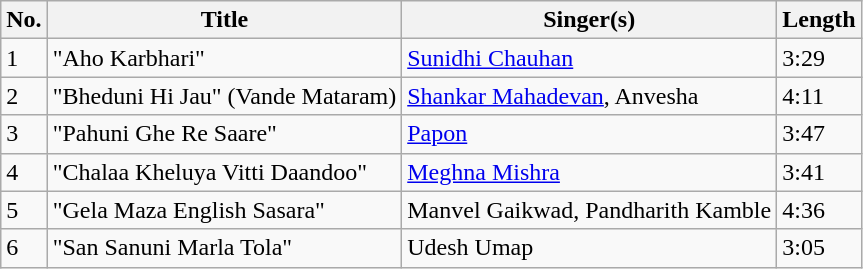<table class="wikitable">
<tr>
<th>No.</th>
<th>Title</th>
<th>Singer(s)</th>
<th>Length</th>
</tr>
<tr>
<td>1</td>
<td>"Aho Karbhari"</td>
<td><a href='#'>Sunidhi Chauhan</a></td>
<td>3:29</td>
</tr>
<tr>
<td>2</td>
<td>"Bheduni Hi Jau" (Vande Mataram)</td>
<td><a href='#'>Shankar Mahadevan</a>, Anvesha</td>
<td>4:11</td>
</tr>
<tr>
<td>3</td>
<td>"Pahuni Ghe Re Saare"</td>
<td><a href='#'>Papon</a></td>
<td>3:47</td>
</tr>
<tr>
<td>4</td>
<td>"Chalaa Kheluya Vitti Daandoo"</td>
<td><a href='#'>Meghna Mishra</a></td>
<td>3:41</td>
</tr>
<tr>
<td>5</td>
<td>"Gela Maza English Sasara"</td>
<td>Manvel Gaikwad, Pandharith Kamble</td>
<td>4:36</td>
</tr>
<tr>
<td>6</td>
<td>"San Sanuni Marla Tola"</td>
<td>Udesh Umap</td>
<td>3:05</td>
</tr>
</table>
